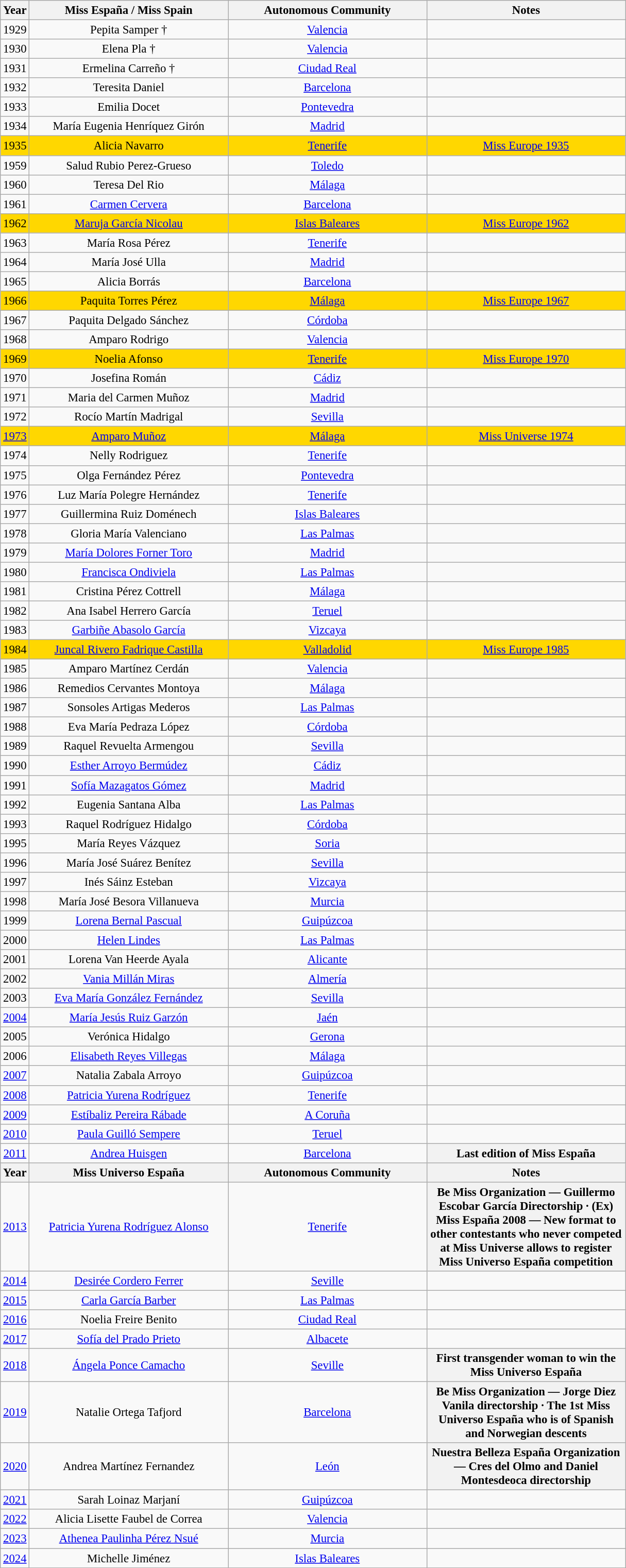<table class="wikitable sortable" style="font-size:95%; text-align:center;">
<tr>
<th !width="60">Year</th>
<th width="250">Miss España / Miss Spain</th>
<th width="250">Autonomous Community</th>
<th width="250">Notes</th>
</tr>
<tr>
<td>1929</td>
<td>Pepita Samper †</td>
<td><a href='#'>Valencia</a></td>
<td></td>
</tr>
<tr>
<td>1930</td>
<td>Elena Pla †</td>
<td><a href='#'>Valencia</a></td>
<td></td>
</tr>
<tr>
<td>1931</td>
<td>Ermelina Carreño †</td>
<td><a href='#'>Ciudad Real</a></td>
<td></td>
</tr>
<tr>
<td>1932</td>
<td>Teresita Daniel</td>
<td><a href='#'>Barcelona</a></td>
<td></td>
</tr>
<tr>
<td>1933</td>
<td>Emilia Docet</td>
<td><a href='#'>Pontevedra</a></td>
<td></td>
</tr>
<tr>
<td>1934</td>
<td>María Eugenia Henríquez Girón</td>
<td><a href='#'>Madrid</a></td>
<td></td>
</tr>
<tr style="background-color:GOLD">
<td>1935</td>
<td>Alicia Navarro </td>
<td><a href='#'>Tenerife</a></td>
<td><a href='#'>Miss Europe 1935</a></td>
</tr>
<tr>
<td>1959</td>
<td>Salud Rubio Perez-Grueso</td>
<td><a href='#'>Toledo</a></td>
<td></td>
</tr>
<tr>
<td>1960</td>
<td>Teresa Del Rio</td>
<td><a href='#'>Málaga</a></td>
<td></td>
</tr>
<tr>
<td>1961</td>
<td><a href='#'>Carmen Cervera</a></td>
<td><a href='#'>Barcelona</a></td>
<td></td>
</tr>
<tr style="background-color:GOLD">
<td>1962</td>
<td><a href='#'>Maruja García Nicolau</a></td>
<td><a href='#'>Islas Baleares</a></td>
<td><a href='#'>Miss Europe 1962</a></td>
</tr>
<tr>
<td>1963</td>
<td>María Rosa Pérez</td>
<td><a href='#'>Tenerife</a></td>
<td></td>
</tr>
<tr>
<td>1964</td>
<td>María José Ulla</td>
<td><a href='#'>Madrid</a></td>
<td></td>
</tr>
<tr>
<td>1965</td>
<td>Alicia Borrás</td>
<td><a href='#'>Barcelona</a></td>
<td></td>
</tr>
<tr style="background-color:GOLD">
<td>1966</td>
<td>Paquita Torres Pérez</td>
<td><a href='#'>Málaga</a></td>
<td><a href='#'>Miss Europe 1967</a></td>
</tr>
<tr>
<td>1967</td>
<td>Paquita Delgado Sánchez</td>
<td><a href='#'>Córdoba</a></td>
<td></td>
</tr>
<tr>
<td>1968</td>
<td>Amparo Rodrigo</td>
<td><a href='#'>Valencia</a></td>
<td></td>
</tr>
<tr style="background-color:GOLD">
<td>1969</td>
<td>Noelia Afonso</td>
<td><a href='#'>Tenerife</a></td>
<td><a href='#'>Miss Europe 1970</a></td>
</tr>
<tr>
<td>1970</td>
<td>Josefina Román</td>
<td><a href='#'>Cádiz</a></td>
<td></td>
</tr>
<tr>
<td>1971</td>
<td>Maria del Carmen Muñoz</td>
<td><a href='#'>Madrid</a></td>
<td></td>
</tr>
<tr>
<td>1972</td>
<td>Rocío Martín Madrigal</td>
<td><a href='#'>Sevilla</a></td>
<td></td>
</tr>
<tr style="background-color:GOLD">
<td><a href='#'>1973</a></td>
<td><a href='#'>Amparo Muñoz</a></td>
<td><a href='#'>Málaga</a></td>
<td><a href='#'>Miss Universe 1974</a></td>
</tr>
<tr>
<td>1974</td>
<td>Nelly Rodriguez</td>
<td><a href='#'>Tenerife</a></td>
<td></td>
</tr>
<tr>
<td>1975</td>
<td>Olga Fernández Pérez</td>
<td><a href='#'>Pontevedra</a></td>
<td></td>
</tr>
<tr>
<td>1976</td>
<td>Luz María Polegre Hernández</td>
<td><a href='#'>Tenerife</a></td>
<td></td>
</tr>
<tr>
<td>1977</td>
<td>Guillermina Ruiz Doménech</td>
<td><a href='#'>Islas Baleares</a></td>
<td></td>
</tr>
<tr>
<td>1978</td>
<td>Gloria María Valenciano</td>
<td><a href='#'>Las Palmas</a></td>
<td></td>
</tr>
<tr>
<td>1979</td>
<td><a href='#'>María Dolores Forner Toro</a></td>
<td><a href='#'>Madrid</a></td>
<td></td>
</tr>
<tr>
<td>1980</td>
<td><a href='#'>Francisca Ondiviela</a></td>
<td><a href='#'>Las Palmas</a></td>
<td></td>
</tr>
<tr>
<td>1981</td>
<td>Cristina Pérez Cottrell</td>
<td><a href='#'>Málaga</a></td>
<td></td>
</tr>
<tr>
<td>1982</td>
<td>Ana Isabel Herrero García</td>
<td><a href='#'>Teruel</a></td>
<td></td>
</tr>
<tr>
<td>1983</td>
<td><a href='#'>Garbiñe Abasolo García</a></td>
<td><a href='#'>Vizcaya</a></td>
<td></td>
</tr>
<tr style="background-color:GOLD">
<td>1984</td>
<td><a href='#'>Juncal Rivero Fadrique Castilla</a></td>
<td><a href='#'>Valladolid</a></td>
<td><a href='#'>Miss Europe 1985</a></td>
</tr>
<tr>
<td>1985</td>
<td>Amparo Martínez Cerdán</td>
<td><a href='#'>Valencia</a></td>
<td></td>
</tr>
<tr>
<td>1986</td>
<td>Remedios Cervantes Montoya</td>
<td><a href='#'>Málaga</a></td>
<td></td>
</tr>
<tr>
<td>1987</td>
<td>Sonsoles Artigas Mederos</td>
<td><a href='#'>Las Palmas</a></td>
<td></td>
</tr>
<tr>
<td>1988</td>
<td>Eva María Pedraza López</td>
<td><a href='#'>Córdoba</a></td>
<td></td>
</tr>
<tr>
<td>1989</td>
<td>Raquel Revuelta Armengou</td>
<td><a href='#'>Sevilla</a></td>
<td></td>
</tr>
<tr>
<td>1990</td>
<td><a href='#'>Esther Arroyo Bermúdez</a></td>
<td><a href='#'>Cádiz</a></td>
<td></td>
</tr>
<tr>
<td>1991</td>
<td><a href='#'>Sofía Mazagatos Gómez</a></td>
<td><a href='#'>Madrid</a></td>
<td></td>
</tr>
<tr>
<td>1992</td>
<td>Eugenia Santana Alba</td>
<td><a href='#'>Las Palmas</a></td>
<td></td>
</tr>
<tr>
<td>1993</td>
<td>Raquel Rodríguez Hidalgo</td>
<td><a href='#'>Córdoba</a></td>
<td></td>
</tr>
<tr>
<td>1995</td>
<td>María Reyes Vázquez</td>
<td><a href='#'>Soria</a></td>
<td></td>
</tr>
<tr>
<td>1996</td>
<td>María José Suárez Benítez</td>
<td><a href='#'>Sevilla</a></td>
<td></td>
</tr>
<tr>
<td>1997</td>
<td>Inés Sáinz Esteban</td>
<td><a href='#'>Vizcaya</a></td>
<td></td>
</tr>
<tr>
<td>1998</td>
<td>María José Besora Villanueva</td>
<td><a href='#'>Murcia</a></td>
<td></td>
</tr>
<tr>
<td>1999</td>
<td><a href='#'>Lorena Bernal Pascual</a></td>
<td><a href='#'>Guipúzcoa</a></td>
<td></td>
</tr>
<tr>
<td>2000</td>
<td><a href='#'>Helen Lindes</a></td>
<td><a href='#'>Las Palmas</a></td>
<td></td>
</tr>
<tr>
<td>2001</td>
<td>Lorena Van Heerde Ayala</td>
<td><a href='#'>Alicante</a></td>
<td></td>
</tr>
<tr>
<td>2002</td>
<td><a href='#'>Vania Millán Miras</a></td>
<td><a href='#'>Almería</a></td>
<td></td>
</tr>
<tr>
<td>2003</td>
<td><a href='#'>Eva María González Fernández</a></td>
<td><a href='#'>Sevilla</a></td>
<td></td>
</tr>
<tr>
<td><a href='#'>2004</a></td>
<td><a href='#'>María Jesús Ruiz Garzón</a></td>
<td><a href='#'>Jaén</a></td>
<td></td>
</tr>
<tr>
<td>2005</td>
<td>Verónica Hidalgo</td>
<td><a href='#'>Gerona</a></td>
<td></td>
</tr>
<tr>
<td>2006</td>
<td><a href='#'>Elisabeth Reyes Villegas</a></td>
<td><a href='#'>Málaga</a></td>
<td></td>
</tr>
<tr>
<td><a href='#'>2007</a></td>
<td>Natalia Zabala Arroyo</td>
<td><a href='#'>Guipúzcoa</a></td>
<td></td>
</tr>
<tr>
<td><a href='#'>2008</a></td>
<td><a href='#'>Patricia Yurena Rodríguez</a></td>
<td><a href='#'>Tenerife</a></td>
<td></td>
</tr>
<tr>
<td><a href='#'>2009</a></td>
<td><a href='#'>Estíbaliz Pereira Rábade</a></td>
<td><a href='#'>A Coruña</a></td>
<td></td>
</tr>
<tr>
<td><a href='#'>2010</a></td>
<td><a href='#'>Paula Guilló Sempere</a></td>
<td><a href='#'>Teruel</a></td>
<td></td>
</tr>
<tr>
<td><a href='#'>2011</a></td>
<td><a href='#'>Andrea Huisgen</a></td>
<td><a href='#'>Barcelona</a></td>
<th>Last edition of Miss España</th>
</tr>
<tr>
<th !width="60">Year</th>
<th width="250">Miss Universo España</th>
<th width="250">Autonomous Community</th>
<th width="250">Notes</th>
</tr>
<tr>
<td><a href='#'>2013</a></td>
<td><a href='#'>Patricia Yurena Rodríguez Alonso</a></td>
<td><a href='#'>Tenerife</a></td>
<th>Be Miss Organization — Guillermo Escobar García Directorship · (Ex) Miss España 2008 — New format to other contestants who never competed at Miss Universe allows to register Miss Universo España competition</th>
</tr>
<tr>
<td><a href='#'>2014</a></td>
<td><a href='#'>Desirée Cordero Ferrer</a></td>
<td><a href='#'>Seville</a></td>
<td></td>
</tr>
<tr>
<td><a href='#'>2015</a></td>
<td><a href='#'>Carla García Barber</a></td>
<td><a href='#'>Las Palmas</a></td>
<td></td>
</tr>
<tr>
<td><a href='#'>2016</a></td>
<td>Noelia Freire Benito</td>
<td><a href='#'>Ciudad Real</a></td>
<td></td>
</tr>
<tr>
<td><a href='#'>2017</a></td>
<td><a href='#'>Sofía del Prado Prieto</a></td>
<td><a href='#'>Albacete</a></td>
<td></td>
</tr>
<tr>
<td><a href='#'>2018</a></td>
<td><a href='#'>Ángela Ponce Camacho</a></td>
<td><a href='#'>Seville</a></td>
<th>First transgender woman to win the Miss Universo España</th>
</tr>
<tr>
<td><a href='#'>2019</a></td>
<td>Natalie Ortega Tafjord</td>
<td><a href='#'>Barcelona</a></td>
<th>Be Miss Organization — Jorge Diez Vanila directorship · The 1st Miss Universo España who is of Spanish and Norwegian descents</th>
</tr>
<tr>
<td><a href='#'>2020</a></td>
<td>Andrea Martínez Fernandez</td>
<td><a href='#'>León</a></td>
<th>Nuestra Belleza España Organization — Cres del Olmo and Daniel Montesdeoca directorship</th>
</tr>
<tr>
<td><a href='#'>2021</a></td>
<td>Sarah Loinaz Marjaní</td>
<td><a href='#'>Guipúzcoa</a></td>
<td></td>
</tr>
<tr>
<td><a href='#'>2022</a></td>
<td>Alicia Lisette Faubel de Correa</td>
<td><a href='#'>Valencia</a></td>
<td></td>
</tr>
<tr>
<td><a href='#'>2023</a></td>
<td><a href='#'>Athenea Paulinha Pérez Nsué</a></td>
<td><a href='#'>Murcia</a></td>
<td></td>
</tr>
<tr>
<td><a href='#'>2024</a></td>
<td>Michelle Jiménez</td>
<td><a href='#'>Islas Baleares</a></td>
<td></td>
</tr>
<tr>
</tr>
</table>
